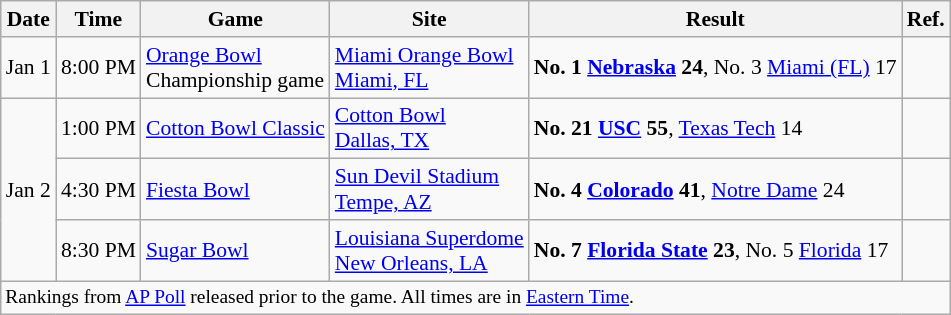<table class="wikitable" style="font-size:90%;"|>
<tr>
<th>Date</th>
<th>Time</th>
<th>Game</th>
<th>Site</th>
<th>Result</th>
<th>Ref.</th>
</tr>
<tr>
<td>Jan 1</td>
<td>8:00 PM</td>
<td><a href='#'>Orange Bowl</a> <br> Championship game</td>
<td><a href='#'>Miami Orange Bowl</a><br><a href='#'>Miami, FL</a></td>
<td><strong>No. 1 <a href='#'>Nebraska</a> 24</strong>, No. 3 <a href='#'>Miami (FL)</a> 17</td>
<td></td>
</tr>
<tr>
<td rowspan=3>Jan 2</td>
<td>1:00 PM</td>
<td><a href='#'>Cotton Bowl Classic</a></td>
<td><a href='#'>Cotton Bowl</a><br><a href='#'>Dallas, TX</a></td>
<td><strong>No. 21 <a href='#'>USC</a> 55</strong>, <a href='#'>Texas Tech</a> 14</td>
<td></td>
</tr>
<tr>
<td>4:30 PM</td>
<td><a href='#'>Fiesta Bowl</a></td>
<td><a href='#'>Sun Devil Stadium</a><br><a href='#'>Tempe, AZ</a></td>
<td><strong>No. 4 <a href='#'>Colorado</a> 41</strong>, <a href='#'>Notre Dame</a> 24</td>
<td></td>
</tr>
<tr>
<td>8:30 PM</td>
<td><a href='#'>Sugar Bowl</a></td>
<td><a href='#'>Louisiana Superdome</a><br><a href='#'>New Orleans, LA</a></td>
<td><strong>No. 7 <a href='#'>Florida State</a> 23</strong>, No. 5 <a href='#'>Florida</a> 17</td>
<td></td>
</tr>
<tr>
<td colspan=6 style="font-size:90%;">Rankings from <a href='#'>AP Poll</a> released prior to the game. All times are in <a href='#'>Eastern Time</a>.</td>
</tr>
</table>
